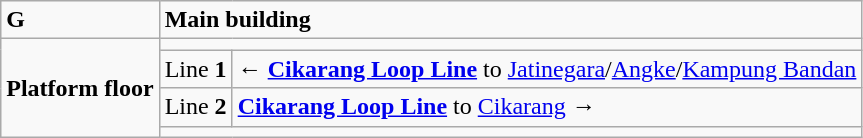<table class="wikitable">
<tr>
<td><strong>G</strong></td>
<td colspan="2"><strong>Main building</strong></td>
</tr>
<tr>
<td rowspan="4"><strong>Platform floor</strong></td>
<td colspan="2"></td>
</tr>
<tr>
<td>Line <strong>1</strong></td>
<td>←   <strong><a href='#'>Cikarang Loop Line</a></strong> to <a href='#'>Jatinegara</a>/<a href='#'>Angke</a>/<a href='#'>Kampung Bandan</a></td>
</tr>
<tr>
<td>Line <strong>2</strong></td>
<td> <strong><a href='#'>Cikarang Loop Line</a></strong> to <a href='#'>Cikarang</a>  →</td>
</tr>
<tr>
<td colspan="2"></td>
</tr>
</table>
